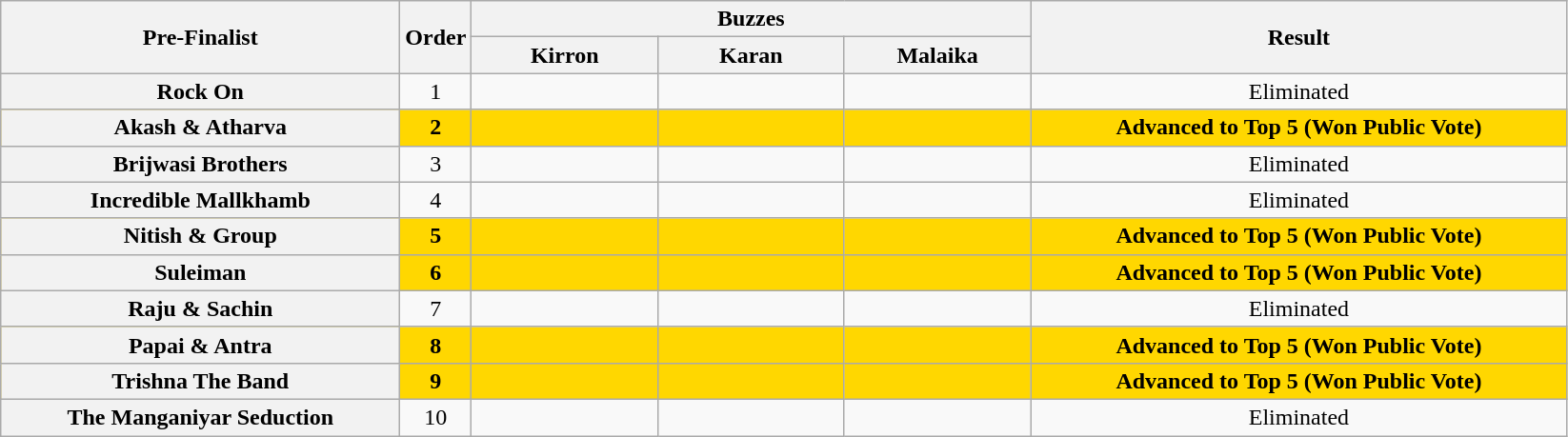<table class="wikitable plainrowheaders sortable" style="text-align:center;">
<tr>
<th rowspan="2" scope="col" class="unsortable" style="width:17em;">Pre-Finalist</th>
<th rowspan="2" scope="col" style="width:1em;">Order</th>
<th colspan="3" scope="col" class="unsortable" style="width:24em;">Buzzes</th>
<th rowspan="2" scope="col" style="width:23em;">Result</th>
</tr>
<tr>
<th scope="col" class="unsortable" style="width:6em;">Kirron</th>
<th scope="col" class="unsortable" style="width:6em;">Karan</th>
<th scope="col" class="unsortable" style="width:6em;">Malaika</th>
</tr>
<tr>
<th scope="row">Rock On</th>
<td>1</td>
<td style="text-align:center;"></td>
<td></td>
<td></td>
<td>Eliminated</td>
</tr>
<tr style="background:gold;">
<th scope="row"><strong>Akash & Atharva</strong></th>
<td><strong>2</strong></td>
<td style="text-align:center;"></td>
<td style="text-align:center;"></td>
<td style="text-align:center;"></td>
<td><strong>Advanced to Top 5 (Won Public Vote)</strong></td>
</tr>
<tr>
<th scope="row">Brijwasi Brothers</th>
<td>3</td>
<td style="text-align:center;"></td>
<td></td>
<td></td>
<td>Eliminated</td>
</tr>
<tr>
<th scope="row">Incredible Mallkhamb</th>
<td>4</td>
<td style="text-align:center;"></td>
<td></td>
<td></td>
<td>Eliminated</td>
</tr>
<tr style="background:gold;">
<th scope="row"><strong>Nitish & Group</strong></th>
<td><strong>5</strong></td>
<td style="text-align:center;"></td>
<td></td>
<td></td>
<td><strong>Advanced to Top 5 (Won Public Vote)</strong></td>
</tr>
<tr style="background:gold;">
<th scope="row"><strong>Suleiman</strong></th>
<td><strong>6</strong></td>
<td style="text-align:center;"></td>
<td style="text-align:center;"></td>
<td style="text-align:center;"></td>
<td><strong>Advanced to Top 5 (Won Public Vote)</strong></td>
</tr>
<tr>
<th scope="row">Raju & Sachin</th>
<td>7</td>
<td style="text-align:center;"></td>
<td style="text-align:center;"></td>
<td style="text-align:center;"></td>
<td>Eliminated</td>
</tr>
<tr style="background:gold;">
<th><strong>Papai & Antra</strong></th>
<td><strong>8</strong></td>
<td></td>
<td></td>
<td></td>
<td><strong>Advanced to Top 5 (Won Public Vote)</strong></td>
</tr>
<tr style="background:gold;">
<th><strong>Trishna The Band</strong></th>
<td><strong>9</strong></td>
<td></td>
<td></td>
<td></td>
<td><strong>Advanced to Top 5 (Won Public Vote)</strong></td>
</tr>
<tr>
<th><strong>The Manganiyar Seduction</strong></th>
<td>10</td>
<td></td>
<td></td>
<td></td>
<td>Eliminated</td>
</tr>
</table>
